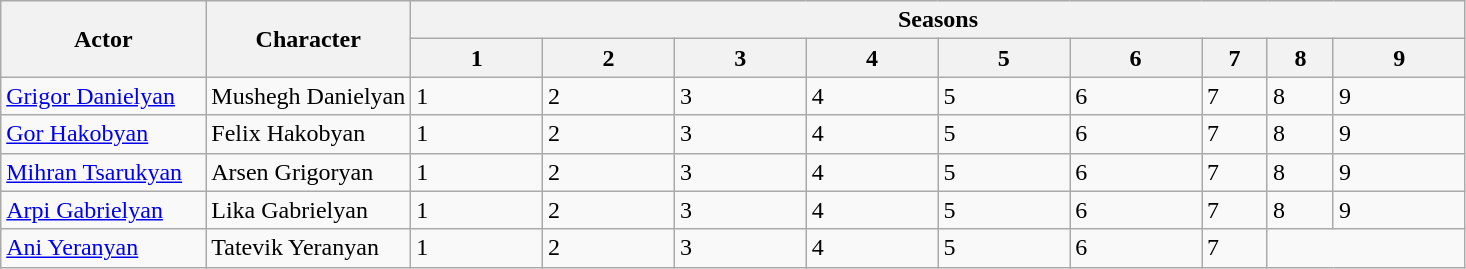<table class="wikitable">
<tr>
<th style="width:14%;" rowspan="2">Actor</th>
<th style="width:14%;" rowspan="2">Character</th>
<th colspan="9">Seasons</th>
</tr>
<tr>
<th style="width:9%;">1</th>
<th style="width:9%;">2</th>
<th style="width:9%;">3</th>
<th style="width:9%;">4</th>
<th style="width:9%;">5</th>
<th style="width:9%;">6</th>
<th>7</th>
<th>8</th>
<th style="width:9%;">9</th>
</tr>
<tr>
<td><a href='#'>Grigor Danielyan</a></td>
<td>Mushegh Danielyan</td>
<td>1</td>
<td>2</td>
<td>3</td>
<td>4</td>
<td>5</td>
<td>6</td>
<td>7</td>
<td>8</td>
<td>9</td>
</tr>
<tr>
<td><a href='#'>Gor Hakobyan</a></td>
<td>Felix Hakobyan</td>
<td>1</td>
<td>2</td>
<td>3</td>
<td>4</td>
<td>5</td>
<td>6</td>
<td>7</td>
<td>8</td>
<td>9</td>
</tr>
<tr>
<td><a href='#'>Mihran Tsarukyan</a></td>
<td>Arsen Grigoryan</td>
<td>1</td>
<td>2</td>
<td>3</td>
<td>4</td>
<td>5</td>
<td>6</td>
<td>7</td>
<td>8</td>
<td>9</td>
</tr>
<tr>
<td><a href='#'>Arpi Gabrielyan</a></td>
<td>Lika Gabrielyan</td>
<td>1</td>
<td>2</td>
<td>3</td>
<td>4</td>
<td>5</td>
<td>6</td>
<td>7</td>
<td>8</td>
<td>9</td>
</tr>
<tr>
<td><a href='#'>Ani Yeranyan</a></td>
<td>Tatevik Yeranyan</td>
<td>1</td>
<td>2</td>
<td>3</td>
<td>4</td>
<td>5</td>
<td>6</td>
<td>7</td>
</tr>
</table>
